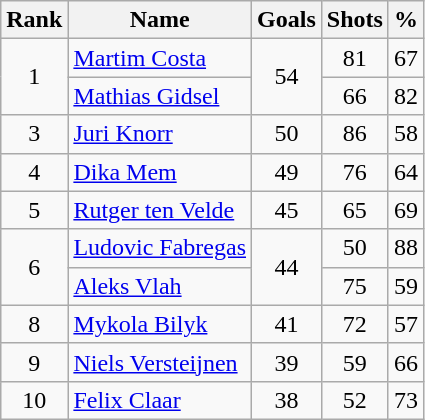<table class="wikitable sortable" style="text-align: center;">
<tr>
<th>Rank</th>
<th>Name</th>
<th>Goals</th>
<th>Shots</th>
<th>%</th>
</tr>
<tr>
<td rowspan="2">1</td>
<td style="text-align: left;"> <a href='#'>Martim Costa</a></td>
<td rowspan="2">54</td>
<td>81</td>
<td>67</td>
</tr>
<tr>
<td style="text-align: left;"> <a href='#'>Mathias Gidsel</a></td>
<td>66</td>
<td>82</td>
</tr>
<tr>
<td>3</td>
<td style="text-align: left;"> <a href='#'>Juri Knorr</a></td>
<td>50</td>
<td>86</td>
<td>58</td>
</tr>
<tr>
<td>4</td>
<td style="text-align: left;"> <a href='#'>Dika Mem</a></td>
<td>49</td>
<td>76</td>
<td>64</td>
</tr>
<tr>
<td>5</td>
<td style="text-align: left;"> <a href='#'>Rutger ten Velde</a></td>
<td>45</td>
<td>65</td>
<td>69</td>
</tr>
<tr>
<td rowspan="2">6</td>
<td style="text-align: left;"> <a href='#'>Ludovic Fabregas</a></td>
<td rowspan="2">44</td>
<td>50</td>
<td>88</td>
</tr>
<tr>
<td style="text-align: left;"> <a href='#'>Aleks Vlah</a></td>
<td>75</td>
<td>59</td>
</tr>
<tr>
<td>8</td>
<td style="text-align: left;"> <a href='#'>Mykola Bilyk</a></td>
<td>41</td>
<td>72</td>
<td>57</td>
</tr>
<tr>
<td>9</td>
<td style="text-align: left;"> <a href='#'>Niels Versteijnen</a></td>
<td>39</td>
<td>59</td>
<td>66</td>
</tr>
<tr>
<td>10</td>
<td style="text-align: left;"> <a href='#'>Felix Claar</a></td>
<td>38</td>
<td>52</td>
<td>73</td>
</tr>
</table>
